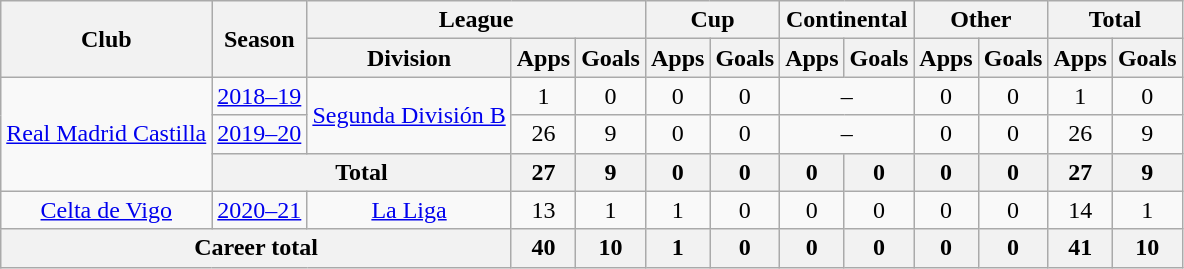<table class="wikitable" style="text-align:center">
<tr>
<th rowspan="2">Club</th>
<th rowspan="2">Season</th>
<th colspan="3">League</th>
<th colspan="2">Cup</th>
<th colspan="2">Continental</th>
<th colspan="2">Other</th>
<th colspan="2">Total</th>
</tr>
<tr>
<th>Division</th>
<th>Apps</th>
<th>Goals</th>
<th>Apps</th>
<th>Goals</th>
<th>Apps</th>
<th>Goals</th>
<th>Apps</th>
<th>Goals</th>
<th>Apps</th>
<th>Goals</th>
</tr>
<tr>
<td rowspan="3"><a href='#'>Real Madrid Castilla</a></td>
<td><a href='#'>2018–19</a></td>
<td rowspan="2"><a href='#'>Segunda División B</a></td>
<td>1</td>
<td>0</td>
<td>0</td>
<td>0</td>
<td colspan="2">–</td>
<td>0</td>
<td>0</td>
<td>1</td>
<td>0</td>
</tr>
<tr>
<td><a href='#'>2019–20</a></td>
<td>26</td>
<td>9</td>
<td>0</td>
<td>0</td>
<td colspan="2">–</td>
<td>0</td>
<td>0</td>
<td>26</td>
<td>9</td>
</tr>
<tr>
<th colspan="2">Total</th>
<th>27</th>
<th>9</th>
<th>0</th>
<th>0</th>
<th>0</th>
<th>0</th>
<th>0</th>
<th>0</th>
<th>27</th>
<th>9</th>
</tr>
<tr>
<td><a href='#'>Celta de Vigo</a></td>
<td><a href='#'>2020–21</a></td>
<td><a href='#'>La Liga</a></td>
<td>13</td>
<td>1</td>
<td>1</td>
<td>0</td>
<td>0</td>
<td>0</td>
<td>0</td>
<td>0</td>
<td>14</td>
<td>1</td>
</tr>
<tr>
<th colspan="3">Career total</th>
<th>40</th>
<th>10</th>
<th>1</th>
<th>0</th>
<th>0</th>
<th>0</th>
<th>0</th>
<th>0</th>
<th>41</th>
<th>10</th>
</tr>
</table>
